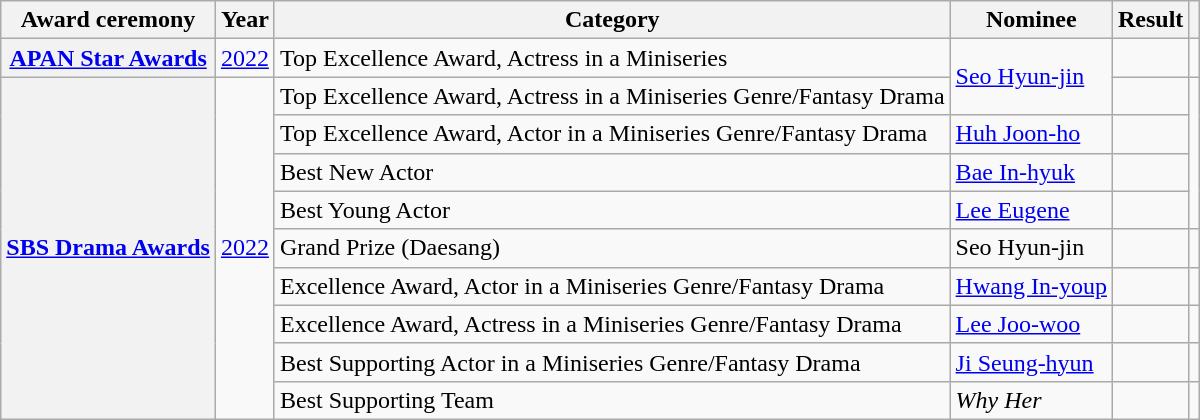<table class="wikitable plainrowheaders sortable">
<tr>
<th scope="col">Award ceremony</th>
<th scope="col">Year</th>
<th scope="col">Category</th>
<th scope="col">Nominee</th>
<th scope="col">Result</th>
<th scope="col" class="unsortable"></th>
</tr>
<tr>
<th scope="row"><a href='#'>APAN Star Awards</a></th>
<td style="text-align:center"><a href='#'>2022</a></td>
<td>Top Excellence Award, Actress in a Miniseries</td>
<td rowspan="2"><a href='#'>Seo Hyun-jin</a></td>
<td></td>
<td style="text-align:center"></td>
</tr>
<tr>
<th scope="row" rowspan="9"><a href='#'>SBS Drama Awards</a></th>
<td rowspan="9" style="text-align:center"><a href='#'>2022</a></td>
<td>Top Excellence Award, Actress in a Miniseries Genre/Fantasy Drama</td>
<td></td>
<td style="text-align:center"rowspan="4"></td>
</tr>
<tr>
<td>Top Excellence Award, Actor in a Miniseries Genre/Fantasy Drama</td>
<td><a href='#'>Huh Joon-ho</a></td>
<td></td>
</tr>
<tr>
<td>Best New Actor</td>
<td><a href='#'>Bae In-hyuk</a></td>
<td></td>
</tr>
<tr>
<td>Best Young Actor</td>
<td><a href='#'>Lee Eugene</a></td>
<td></td>
</tr>
<tr>
<td>Grand Prize (Daesang)</td>
<td>Seo Hyun-jin</td>
<td></td>
<td style="text-align:center"></td>
</tr>
<tr>
<td>Excellence Award, Actor in a Miniseries Genre/Fantasy Drama</td>
<td><a href='#'>Hwang In-youp</a></td>
<td></td>
<td style="text-align:center"></td>
</tr>
<tr>
<td>Excellence Award, Actress in a Miniseries Genre/Fantasy Drama</td>
<td><a href='#'>Lee Joo-woo</a></td>
<td></td>
<td style="text-align:center"></td>
</tr>
<tr>
<td>Best Supporting Actor in a Miniseries Genre/Fantasy Drama</td>
<td><a href='#'>Ji Seung-hyun</a></td>
<td></td>
<td style="text-align:center"></td>
</tr>
<tr>
<td>Best Supporting Team</td>
<td><em>Why Her</em></td>
<td></td>
<td style="text-align:center"></td>
</tr>
</table>
